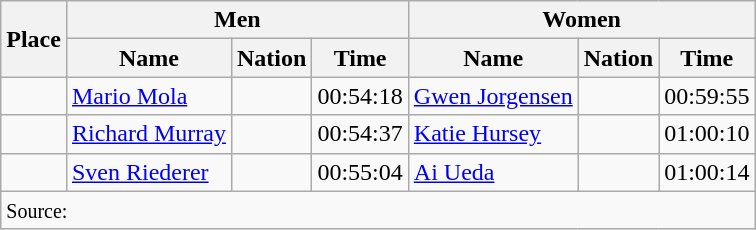<table class="wikitable">
<tr>
<th rowspan="2">Place</th>
<th colspan="3">Men</th>
<th colspan="3">Women</th>
</tr>
<tr>
<th>Name</th>
<th>Nation</th>
<th>Time</th>
<th>Name</th>
<th>Nation</th>
<th>Time</th>
</tr>
<tr>
<td align="center"></td>
<td><a href='#'>Mario Mola</a></td>
<td></td>
<td>00:54:18</td>
<td><a href='#'>Gwen Jorgensen</a></td>
<td></td>
<td>00:59:55</td>
</tr>
<tr>
<td align="center"></td>
<td><a href='#'>Richard Murray</a></td>
<td></td>
<td>00:54:37</td>
<td><a href='#'>Katie Hursey</a></td>
<td></td>
<td>01:00:10</td>
</tr>
<tr>
<td align="center"></td>
<td><a href='#'>Sven Riederer</a></td>
<td></td>
<td>00:55:04</td>
<td><a href='#'>Ai Ueda</a></td>
<td></td>
<td>01:00:14</td>
</tr>
<tr>
<td colspan="7"><small>Source:</small></td>
</tr>
</table>
